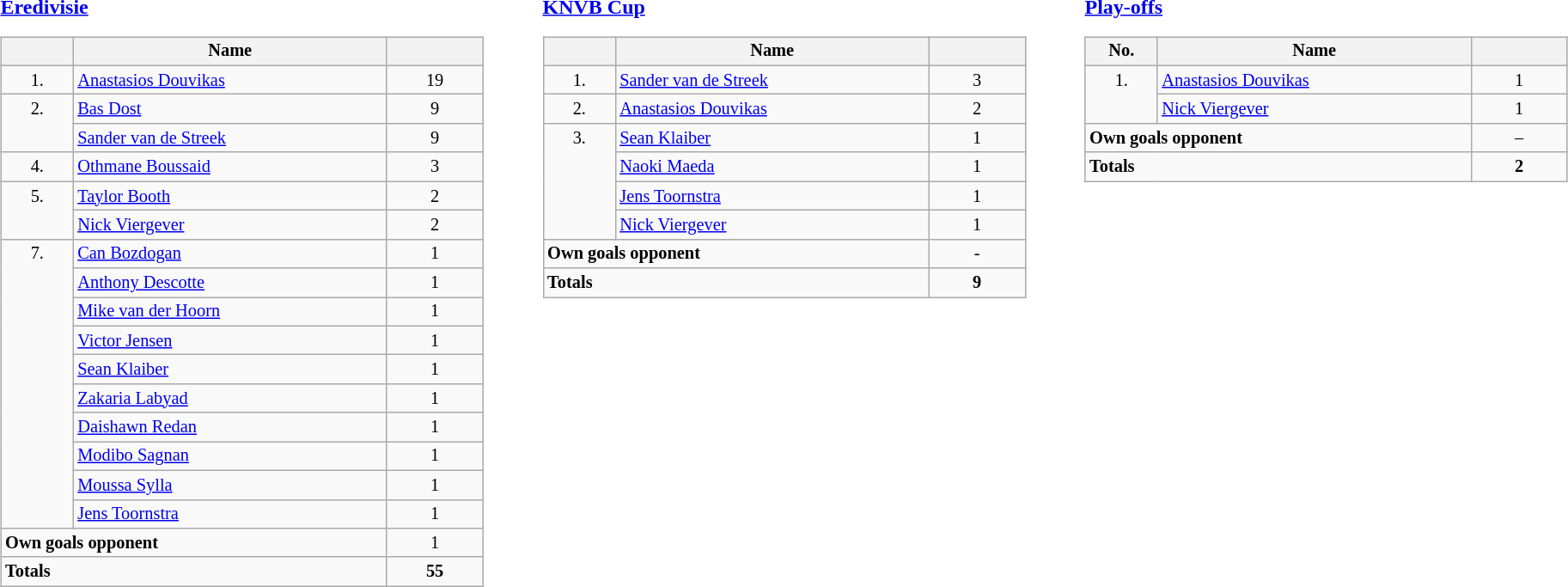<table style="width: 100%;">
<tr>
<td style="width: 33%; text-align: left; vertical-align: top;"><br><strong> <a href='#'>Eredivisie</a></strong><table class="wikitable" style="width: 90%; font-size: 85%;">
<tr style="vertical-align: top;">
<th style="width: 15%; text-align: center;"></th>
<th style="width: 65%; text-align: center;">Name</th>
<th style="width: 20%; text-align: center;"></th>
</tr>
<tr style="vertical-align: top;">
<td rowspan="1" style="text-align: center;">1.</td>
<td><strong></strong> <a href='#'>Anastasios Douvikas</a></td>
<td style="text-align: center;">19</td>
</tr>
<tr style="vertical-align: top;">
<td rowspan="2" style="text-align: center;">2.</td>
<td><strong></strong> <a href='#'>Bas Dost</a></td>
<td style="text-align: center;">9</td>
</tr>
<tr style="vertical-align: top;">
<td><strong></strong> <a href='#'>Sander van de Streek</a></td>
<td style="text-align: center;">9</td>
</tr>
<tr style="vertical-align: top;">
<td rowspan="1" style="text-align: center;">4.</td>
<td><strong></strong> <a href='#'>Othmane Boussaid</a></td>
<td style="text-align: center;">3</td>
</tr>
<tr style="vertical-align: top;">
<td rowspan="2" style="text-align: center;">5.</td>
<td><strong></strong> <a href='#'>Taylor Booth</a></td>
<td style="text-align: center;">2</td>
</tr>
<tr style="vertical-align: top;">
<td><strong></strong> <a href='#'>Nick Viergever</a></td>
<td style="text-align: center;">2</td>
</tr>
<tr style="vertical-align: top;">
<td rowspan="10" style="text-align: center;">7.</td>
<td><strong></strong> <a href='#'>Can Bozdogan</a></td>
<td style="text-align: center;">1</td>
</tr>
<tr style="vertical-align: top;">
<td><strong></strong> <a href='#'>Anthony Descotte</a></td>
<td style="text-align: center;">1</td>
</tr>
<tr style="vertical-align: top;">
<td><strong></strong> <a href='#'>Mike van der Hoorn</a></td>
<td style="text-align: center;">1</td>
</tr>
<tr style="vertical-align: top;">
<td><strong></strong> <a href='#'>Victor Jensen</a></td>
<td style="text-align: center;">1</td>
</tr>
<tr style="vertical-align: top;">
<td><strong></strong> <a href='#'>Sean Klaiber</a></td>
<td style="text-align: center;">1</td>
</tr>
<tr style="vertical-align: top;">
<td><strong></strong> <a href='#'>Zakaria Labyad</a></td>
<td style="text-align: center;">1</td>
</tr>
<tr style="vertical-align: top;">
<td><strong></strong> <a href='#'>Daishawn Redan</a></td>
<td style="text-align: center;">1</td>
</tr>
<tr style="vertical-align: top;">
<td><strong></strong> <a href='#'>Modibo Sagnan</a></td>
<td style="text-align: center;">1</td>
</tr>
<tr style="vertical-align: top;">
<td><strong></strong> <a href='#'>Moussa Sylla</a></td>
<td style="text-align: center;">1</td>
</tr>
<tr style="vertical-align: top;">
<td><strong></strong> <a href='#'>Jens Toornstra</a></td>
<td style="text-align: center;">1</td>
</tr>
<tr style="vertical-align: top;">
<td colspan="2"><strong>Own goals opponent</strong></td>
<td style="text-align: center;">1</td>
</tr>
<tr style="vertical-align: top;">
<td colspan="2"><strong>Totals</strong></td>
<td style="text-align: center;"><strong>55</strong></td>
</tr>
</table>
</td>
<td style="width: 33%; text-align: left; vertical-align: top;"><br><strong> <a href='#'>KNVB Cup</a></strong><table class="wikitable" style="width: 90%; font-size: 85%;">
<tr style="vertical-align: top;">
<th style="width: 15%; text-align: center;"></th>
<th style="width: 65%; text-align: center;">Name</th>
<th style="width: 20%; text-align: center;"></th>
</tr>
<tr style="vertical-align: top;">
<td rowspan="1" style="text-align: center;">1.</td>
<td><strong></strong> <a href='#'>Sander van de Streek</a></td>
<td style="text-align: center;">3</td>
</tr>
<tr style="vertical-align: top;">
<td rowspan="1" style="text-align: center;">2.</td>
<td><strong></strong> <a href='#'>Anastasios Douvikas</a></td>
<td style="text-align: center;">2</td>
</tr>
<tr style="vertical-align: top;">
<td rowspan="4" style="text-align: center;">3.</td>
<td><strong></strong> <a href='#'>Sean Klaiber</a></td>
<td style="text-align: center;">1</td>
</tr>
<tr style="vertical-align: top;">
<td><strong></strong> <a href='#'>Naoki Maeda</a></td>
<td style="text-align: center;">1</td>
</tr>
<tr style="vertical-align: top;">
<td><strong></strong> <a href='#'>Jens Toornstra</a></td>
<td style="text-align: center;">1</td>
</tr>
<tr style="vertical-align: top;">
<td><strong></strong> <a href='#'>Nick Viergever</a></td>
<td style="text-align: center;">1</td>
</tr>
<tr style="vertical-align: top;">
<td colspan="2"><strong>Own goals opponent</strong></td>
<td style="text-align: center;">-</td>
</tr>
<tr style="vertical-align: top;">
<td colspan="2"><strong>Totals</strong></td>
<td style="text-align: center;"><strong>9</strong></td>
</tr>
</table>
</td>
<td style="width: 33%; text-align: left; vertical-align: top;"><br><strong> <a href='#'>Play-offs</a></strong><table class="wikitable" style="width: 90%; font-size: 85%;">
<tr style="vertical-align: top;">
<th style="width: 15%; text-align: center;">No.</th>
<th style="width: 65%; text-align: center;">Name</th>
<th style="width: 20%; text-align: center;"></th>
</tr>
<tr style="vertical-align: top;">
<td rowspan="2" style="text-align: center;">1.</td>
<td><strong></strong> <a href='#'>Anastasios Douvikas</a></td>
<td style="text-align: center;">1</td>
</tr>
<tr style="vertical-align: top;">
<td><strong></strong> <a href='#'>Nick Viergever</a></td>
<td style="text-align: center;">1</td>
</tr>
<tr style="vertical-align: top;">
<td colspan="2"><strong>Own goals opponent</strong></td>
<td style="text-align: center;">–</td>
</tr>
<tr style="vertical-align: top;">
<td colspan="2"><strong>Totals</strong></td>
<td style="text-align: center;"><strong>2</strong></td>
</tr>
</table>
</td>
</tr>
</table>
